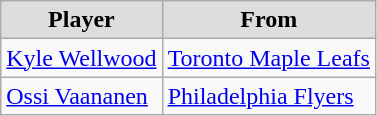<table class="wikitable">
<tr align="center"  bgcolor="#dddddd">
<td><strong>Player</strong></td>
<td><strong>From</strong></td>
</tr>
<tr>
<td><a href='#'>Kyle Wellwood</a></td>
<td><a href='#'>Toronto Maple Leafs</a></td>
</tr>
<tr>
<td><a href='#'>Ossi Vaananen</a></td>
<td><a href='#'>Philadelphia Flyers</a></td>
</tr>
</table>
